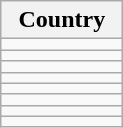<table class="wikitable sortable">
<tr>
<th width=80%>Country</th>
</tr>
<tr>
<td></td>
</tr>
<tr>
<td></td>
</tr>
<tr>
<td></td>
</tr>
<tr>
<td></td>
</tr>
<tr>
<td></td>
</tr>
<tr>
<td></td>
</tr>
<tr>
<td></td>
</tr>
<tr>
<td></td>
</tr>
</table>
